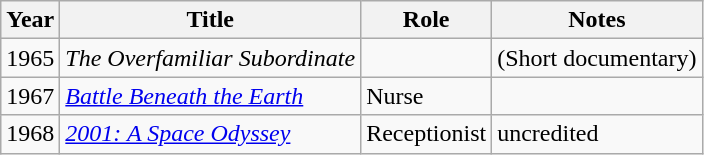<table class="wikitable sortable">
<tr>
<th>Year</th>
<th>Title</th>
<th>Role</th>
<th class="unsortable">Notes</th>
</tr>
<tr>
<td>1965</td>
<td><em>The Overfamiliar Subordinate</em></td>
<td></td>
<td>(Short documentary)</td>
</tr>
<tr>
<td>1967</td>
<td><em><a href='#'>Battle Beneath the Earth</a></em></td>
<td>Nurse</td>
<td></td>
</tr>
<tr>
<td>1968</td>
<td><em><a href='#'>2001: A Space Odyssey</a></em></td>
<td>Receptionist</td>
<td>uncredited</td>
</tr>
</table>
